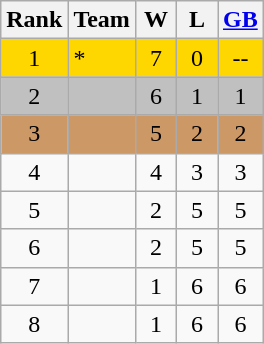<table class="wikitable" align="center"|>
<tr>
<th>Rank</th>
<th>Team</th>
<th width=20px>W</th>
<th width=20px>L</th>
<th width=20px><a href='#'>GB</a></th>
</tr>
<tr align="center" bgcolor="gold">
<td>1</td>
<td align="left">*</td>
<td>7</td>
<td>0</td>
<td>--</td>
</tr>
<tr align="center" bgcolor="silver">
<td>2</td>
<td align="left"></td>
<td>6</td>
<td>1</td>
<td>1</td>
</tr>
<tr align="center" bgcolor="CC9966">
<td>3</td>
<td align="left"></td>
<td>5</td>
<td>2</td>
<td>2</td>
</tr>
<tr align="center">
<td>4</td>
<td align="left"></td>
<td>4</td>
<td>3</td>
<td>3</td>
</tr>
<tr align="center">
<td>5</td>
<td align="left"></td>
<td>2</td>
<td>5</td>
<td>5</td>
</tr>
<tr align="center">
<td>6</td>
<td align="left"></td>
<td>2</td>
<td>5</td>
<td>5</td>
</tr>
<tr align="center">
<td>7</td>
<td align="left"></td>
<td>1</td>
<td>6</td>
<td>6</td>
</tr>
<tr align="center">
<td>8</td>
<td align="left"></td>
<td>1</td>
<td>6</td>
<td>6</td>
</tr>
</table>
